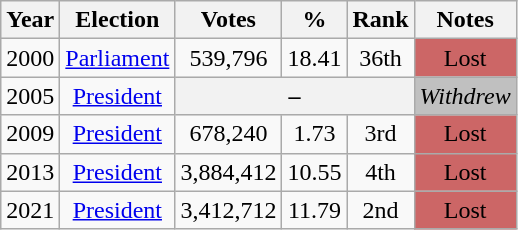<table class="wikitable" style="text-align:center;">
<tr>
<th>Year</th>
<th>Election</th>
<th>Votes</th>
<th>%</th>
<th>Rank</th>
<th>Notes</th>
</tr>
<tr>
<td>2000</td>
<td><a href='#'>Parliament</a></td>
<td>539,796</td>
<td>18.41</td>
<td>36th</td>
<td style="background-color:#C66">Lost</td>
</tr>
<tr>
<td>2005</td>
<td><a href='#'>President</a></td>
<th colspan="3">–</th>
<td style="background-color:#C0C0C0"><em>Withdrew</em></td>
</tr>
<tr>
<td>2009</td>
<td><a href='#'>President</a></td>
<td>678,240</td>
<td>1.73</td>
<td>3rd</td>
<td style="background-color:#C66">Lost</td>
</tr>
<tr>
<td>2013</td>
<td><a href='#'>President</a></td>
<td> 3,884,412</td>
<td> 10.55</td>
<td>4th</td>
<td style="background-color:#C66">Lost</td>
</tr>
<tr>
<td>2021</td>
<td><a href='#'>President</a></td>
<td> 3,412,712</td>
<td> 11.79</td>
<td>2nd</td>
<td style="background-color:#C66">Lost</td>
</tr>
</table>
